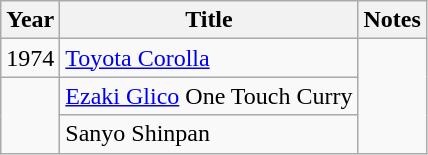<table class="wikitable">
<tr>
<th>Year</th>
<th>Title</th>
<th>Notes</th>
</tr>
<tr>
<td>1974</td>
<td><a href='#'>Toyota Corolla</a></td>
</tr>
<tr>
<td rowspan="2"></td>
<td><a href='#'>Ezaki Glico</a> One Touch Curry</td>
</tr>
<tr>
<td>Sanyo Shinpan</td>
</tr>
</table>
